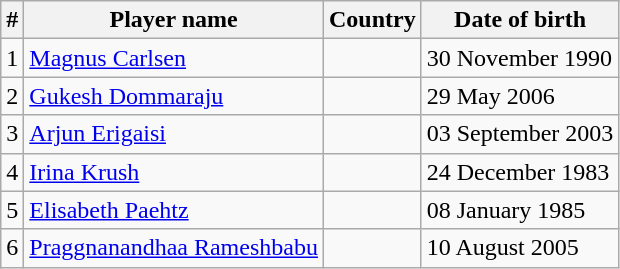<table class="wikitable">
<tr>
<th>#</th>
<th>Player name</th>
<th>Country</th>
<th>Date of birth</th>
</tr>
<tr>
<td>1</td>
<td><a href='#'>Magnus Carlsen</a></td>
<td></td>
<td>30 November 1990</td>
</tr>
<tr>
<td>2</td>
<td><a href='#'>Gukesh Dommaraju</a></td>
<td></td>
<td>29 May 2006</td>
</tr>
<tr>
<td>3</td>
<td><a href='#'>Arjun Erigaisi</a></td>
<td></td>
<td>03 September 2003</td>
</tr>
<tr>
<td>4</td>
<td><a href='#'>Irina Krush</a></td>
<td></td>
<td>24 December 1983</td>
</tr>
<tr>
<td>5</td>
<td><a href='#'>Elisabeth Paehtz</a></td>
<td></td>
<td>08 January 1985</td>
</tr>
<tr>
<td>6</td>
<td><a href='#'>Praggnanandhaa Rameshbabu</a></td>
<td></td>
<td>10 August 2005</td>
</tr>
</table>
